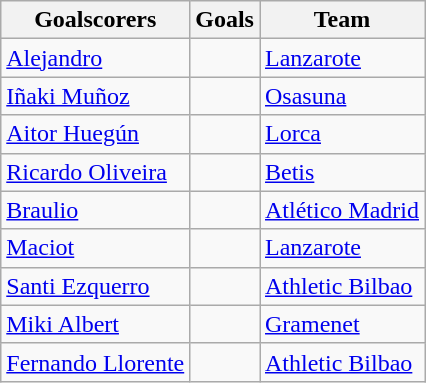<table class="wikitable sortable" style="margin: 1em 1em 1em 0; background: #f9f9f9; border: 1px #aaa solid">
<tr>
<th>Goalscorers</th>
<th>Goals</th>
<th>Team</th>
</tr>
<tr>
<td> <a href='#'>Alejandro</a></td>
<td></td>
<td><a href='#'>Lanzarote</a></td>
</tr>
<tr>
<td> <a href='#'>Iñaki Muñoz</a></td>
<td></td>
<td><a href='#'>Osasuna</a></td>
</tr>
<tr>
<td> <a href='#'>Aitor Huegún</a></td>
<td></td>
<td><a href='#'>Lorca</a></td>
</tr>
<tr>
<td> <a href='#'>Ricardo Oliveira</a></td>
<td></td>
<td><a href='#'>Betis</a></td>
</tr>
<tr>
<td> <a href='#'>Braulio</a></td>
<td></td>
<td><a href='#'>Atlético Madrid</a></td>
</tr>
<tr>
<td> <a href='#'>Maciot</a></td>
<td></td>
<td><a href='#'>Lanzarote</a></td>
</tr>
<tr>
<td> <a href='#'>Santi Ezquerro</a></td>
<td></td>
<td><a href='#'>Athletic Bilbao</a></td>
</tr>
<tr>
<td> <a href='#'>Miki Albert</a></td>
<td></td>
<td><a href='#'>Gramenet</a></td>
</tr>
<tr>
<td> <a href='#'>Fernando Llorente</a></td>
<td></td>
<td><a href='#'>Athletic Bilbao</a></td>
</tr>
</table>
